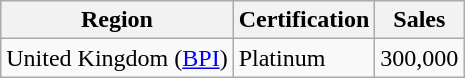<table class="wikitable sortable">
<tr>
<th>Region</th>
<th>Certification</th>
<th>Sales</th>
</tr>
<tr>
<td>United Kingdom (<a href='#'>BPI</a>)</td>
<td>Platinum</td>
<td style="text-align:center;">300,000</td>
</tr>
</table>
